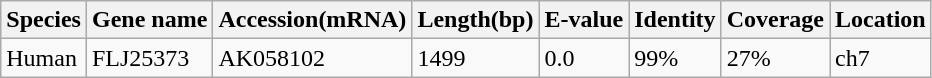<table class="wikitable">
<tr>
<th>Species</th>
<th>Gene name</th>
<th>Accession(mRNA)</th>
<th>Length(bp)</th>
<th>E-value</th>
<th>Identity</th>
<th>Coverage</th>
<th>Location</th>
</tr>
<tr>
<td>Human</td>
<td>FLJ25373</td>
<td>AK058102</td>
<td>1499</td>
<td>0.0</td>
<td>99%</td>
<td>27%</td>
<td>ch7</td>
</tr>
</table>
